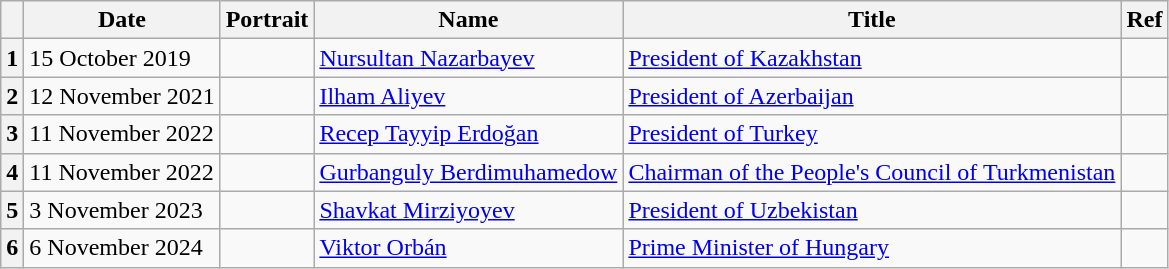<table class="wikitable">
<tr>
<th></th>
<th>Date</th>
<th>Portrait</th>
<th>Name</th>
<th>Title</th>
<th>Ref</th>
</tr>
<tr>
<th>1</th>
<td>15 October 2019</td>
<td></td>
<td><a href='#'>Nursultan Nazarbayev</a></td>
<td><a href='#'>President of Kazakhstan</a></td>
<td></td>
</tr>
<tr>
<th>2</th>
<td>12 November 2021</td>
<td></td>
<td><a href='#'>Ilham Aliyev</a></td>
<td><a href='#'>President of Azerbaijan</a></td>
<td></td>
</tr>
<tr>
<th>3</th>
<td>11 November 2022</td>
<td></td>
<td><a href='#'>Recep Tayyip Erdoğan</a></td>
<td><a href='#'>President of Turkey</a></td>
<td></td>
</tr>
<tr>
<th>4</th>
<td>11 November 2022</td>
<td></td>
<td><a href='#'>Gurbanguly Berdimuhamedow</a></td>
<td><a href='#'>Chairman of the People's Council of Turkmenistan</a></td>
<td></td>
</tr>
<tr>
<th>5</th>
<td>3 November 2023</td>
<td></td>
<td><a href='#'>Shavkat Mirziyoyev</a></td>
<td><a href='#'>President of Uzbekistan</a></td>
<td></td>
</tr>
<tr>
<th>6</th>
<td>6 November 2024</td>
<td></td>
<td><a href='#'>Viktor Orbán</a></td>
<td><a href='#'>Prime Minister of Hungary</a></td>
<td></td>
</tr>
</table>
